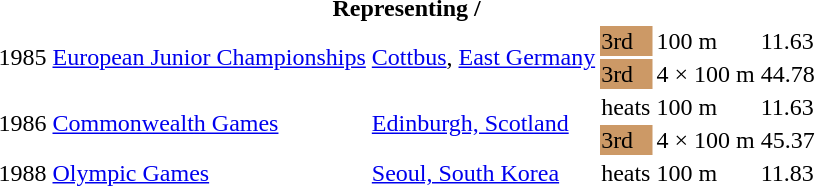<table>
<tr>
<th colspan="6">Representing  / </th>
</tr>
<tr>
<td rowspan=2>1985</td>
<td rowspan=2><a href='#'>European Junior Championships</a></td>
<td rowspan=2><a href='#'>Cottbus</a>, <a href='#'>East Germany</a></td>
<td bgcolor="cc9966">3rd</td>
<td>100 m</td>
<td>11.63</td>
</tr>
<tr>
<td bgcolor="cc9966">3rd</td>
<td>4 × 100 m</td>
<td>44.78</td>
</tr>
<tr>
<td rowspan=2>1986</td>
<td rowspan=2><a href='#'>Commonwealth Games</a></td>
<td rowspan=2><a href='#'>Edinburgh, Scotland</a></td>
<td>heats</td>
<td>100 m</td>
<td>11.63</td>
</tr>
<tr>
<td bgcolor="cc9966">3rd</td>
<td>4 × 100 m</td>
<td>45.37</td>
</tr>
<tr>
<td>1988</td>
<td><a href='#'>Olympic Games</a></td>
<td><a href='#'>Seoul, South Korea</a></td>
<td>heats</td>
<td>100 m</td>
<td>11.83</td>
</tr>
</table>
